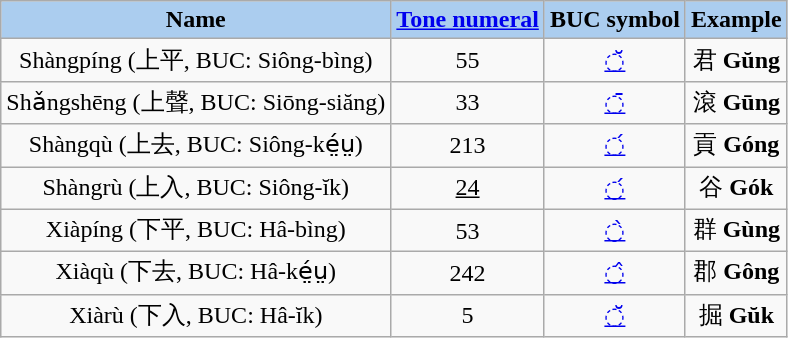<table class="wikitable" style="text-align:center;">
<tr>
<td bgcolor="#ABCDEF"><strong>Name</strong></td>
<td bgcolor="#ABCDEF"><strong><a href='#'>Tone numeral</a></strong></td>
<td bgcolor="#ABCDEF"><strong>BUC symbol</strong></td>
<td bgcolor="#ABCDEF"><strong>Example</strong></td>
</tr>
<tr>
<td>Shàngpíng (上平, BUC: Siông-bìng)</td>
<td>55</td>
<td><a href='#'>◌̆</a></td>
<td>君 <strong>Gŭng</strong></td>
</tr>
<tr>
<td>Shǎngshēng (上聲, BUC: Siōng-siăng)</td>
<td>33</td>
<td><a href='#'>◌̄</a></td>
<td>滾 <strong>Gūng</strong></td>
</tr>
<tr>
<td>Shàngqù (上去, BUC: Siông-ké̤ṳ)</td>
<td>213</td>
<td><a href='#'>◌́</a></td>
<td>貢 <strong>Góng</strong></td>
</tr>
<tr>
<td>Shàngrù (上入, BUC: Siông-ĭk)</td>
<td><u>24</u></td>
<td><a href='#'>◌́</a></td>
<td>谷 <strong>Gók</strong></td>
</tr>
<tr>
<td>Xiàpíng (下平, BUC: Hâ-bìng)</td>
<td>53</td>
<td><a href='#'>◌̀</a></td>
<td>群 <strong>Gùng</strong></td>
</tr>
<tr>
<td>Xiàqù (下去, BUC: Hâ-ké̤ṳ)</td>
<td>242</td>
<td><a href='#'>◌̂</a></td>
<td>郡 <strong>Gông</strong></td>
</tr>
<tr>
<td>Xiàrù (下入, BUC: Hâ-ĭk)</td>
<td>5</td>
<td><a href='#'>◌̆</a></td>
<td>掘 <strong>Gŭk</strong></td>
</tr>
</table>
